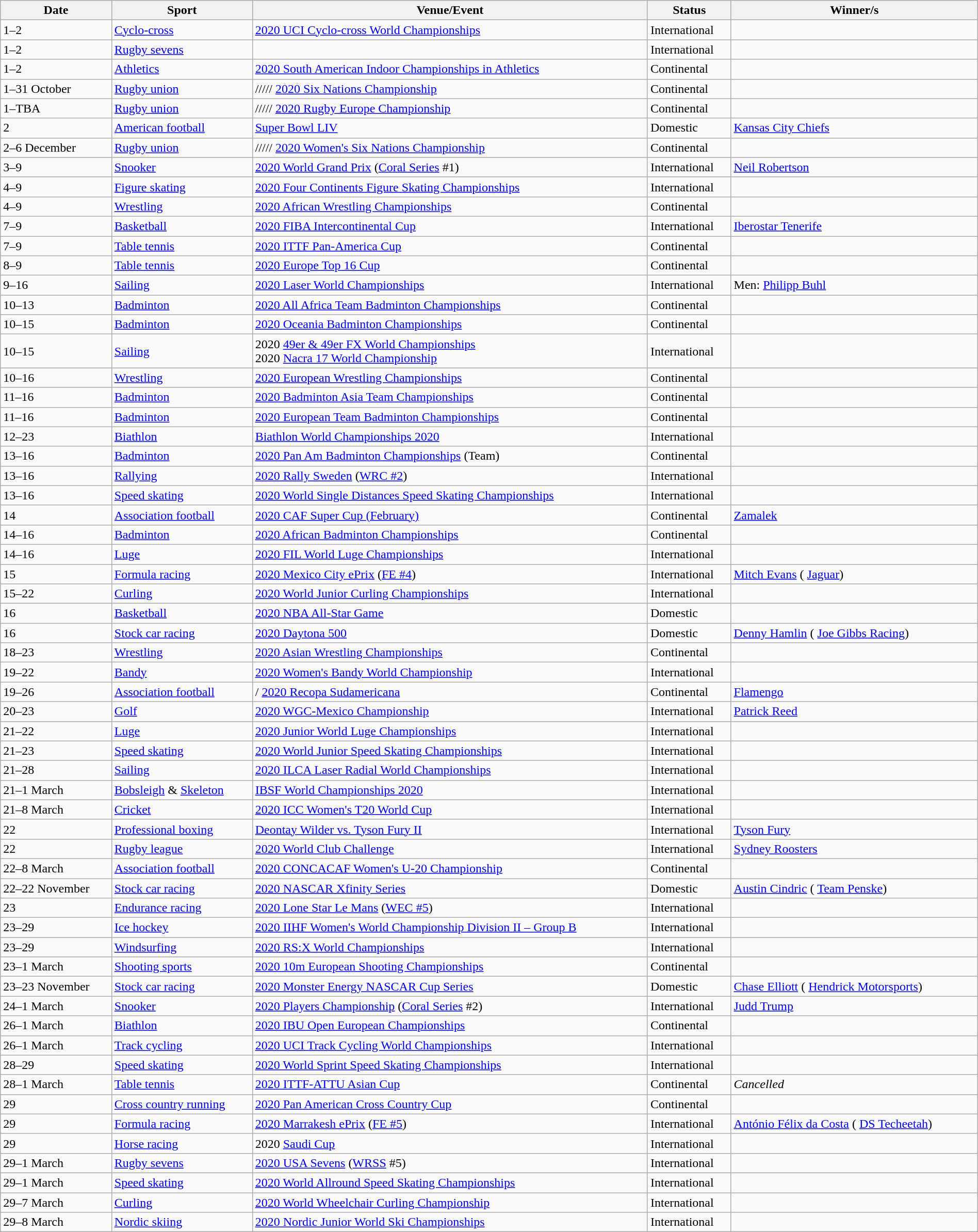<table class="wikitable sortable"| width="100%">
<tr>
<th>Date</th>
<th>Sport</th>
<th>Venue/Event</th>
<th>Status</th>
<th>Winner/s</th>
</tr>
<tr>
<td>1–2</td>
<td><a href='#'>Cyclo-cross</a></td>
<td> <a href='#'>2020 UCI Cyclo-cross World Championships</a></td>
<td>International</td>
<td></td>
</tr>
<tr>
<td>1–2</td>
<td><a href='#'>Rugby sevens</a></td>
<td></td>
<td>International</td>
<td></td>
</tr>
<tr>
<td>1–2</td>
<td><a href='#'>Athletics</a></td>
<td> <a href='#'>2020 South American Indoor Championships in Athletics</a></td>
<td>Continental</td>
<td></td>
</tr>
<tr>
<td>1–31 October</td>
<td><a href='#'>Rugby union</a></td>
<td>///// <a href='#'>2020 Six Nations Championship</a></td>
<td>Continental</td>
<td></td>
</tr>
<tr>
<td>1–TBA</td>
<td><a href='#'>Rugby union</a></td>
<td>///// <a href='#'>2020 Rugby Europe Championship</a></td>
<td>Continental</td>
<td></td>
</tr>
<tr>
<td>2</td>
<td><a href='#'>American football</a></td>
<td> <a href='#'>Super Bowl LIV</a></td>
<td>Domestic</td>
<td> <a href='#'>Kansas City Chiefs</a></td>
</tr>
<tr>
<td>2–6 December</td>
<td><a href='#'>Rugby union</a></td>
<td>///// <a href='#'>2020 Women's Six Nations Championship</a></td>
<td>Continental</td>
<td></td>
</tr>
<tr>
<td>3–9</td>
<td><a href='#'>Snooker</a></td>
<td> <a href='#'>2020 World Grand Prix</a> (<a href='#'>Coral Series</a> #1)</td>
<td>International</td>
<td> <a href='#'>Neil Robertson</a></td>
</tr>
<tr>
<td>4–9</td>
<td><a href='#'>Figure skating</a></td>
<td> <a href='#'>2020 Four Continents Figure Skating Championships</a></td>
<td>International</td>
<td></td>
</tr>
<tr>
<td>4–9</td>
<td><a href='#'>Wrestling</a></td>
<td> <a href='#'>2020 African Wrestling Championships</a></td>
<td>Continental</td>
<td></td>
</tr>
<tr>
<td>7–9</td>
<td><a href='#'>Basketball</a></td>
<td> <a href='#'>2020 FIBA Intercontinental Cup</a></td>
<td>International</td>
<td> <a href='#'>Iberostar Tenerife</a></td>
</tr>
<tr>
<td>7–9</td>
<td><a href='#'>Table tennis</a></td>
<td> <a href='#'>2020 ITTF Pan-America Cup</a></td>
<td>Continental</td>
<td></td>
</tr>
<tr>
<td>8–9</td>
<td><a href='#'>Table tennis</a></td>
<td> <a href='#'>2020 Europe Top 16 Cup</a></td>
<td>Continental</td>
<td></td>
</tr>
<tr>
<td>9–16</td>
<td><a href='#'>Sailing</a></td>
<td> <a href='#'>2020 Laser World Championships</a></td>
<td>International</td>
<td>Men:  <a href='#'>Philipp Buhl</a></td>
</tr>
<tr>
<td>10–13</td>
<td><a href='#'>Badminton</a></td>
<td> <a href='#'>2020 All Africa Team Badminton Championships</a></td>
<td>Continental</td>
<td></td>
</tr>
<tr>
<td>10–15</td>
<td><a href='#'>Badminton</a></td>
<td> <a href='#'>2020 Oceania Badminton Championships</a></td>
<td>Continental</td>
<td></td>
</tr>
<tr>
<td>10–15</td>
<td><a href='#'>Sailing</a></td>
<td> 2020 <a href='#'>49er & 49er FX World Championships</a><br> 2020 <a href='#'>Nacra 17 World Championship</a></td>
<td>International</td>
<td></td>
</tr>
<tr>
<td>10–16</td>
<td><a href='#'>Wrestling</a></td>
<td> <a href='#'>2020 European Wrestling Championships</a></td>
<td>Continental</td>
<td></td>
</tr>
<tr>
<td>11–16</td>
<td><a href='#'>Badminton</a></td>
<td> <a href='#'>2020 Badminton Asia Team Championships</a></td>
<td>Continental</td>
<td></td>
</tr>
<tr>
<td>11–16</td>
<td><a href='#'>Badminton</a></td>
<td> <a href='#'>2020 European Team Badminton Championships</a></td>
<td>Continental</td>
<td></td>
</tr>
<tr>
<td>12–23</td>
<td><a href='#'>Biathlon</a></td>
<td> <a href='#'>Biathlon World Championships 2020</a></td>
<td>International</td>
<td></td>
</tr>
<tr>
<td>13–16</td>
<td><a href='#'>Badminton</a></td>
<td> <a href='#'>2020 Pan Am Badminton Championships</a> (Team)</td>
<td>Continental</td>
<td></td>
</tr>
<tr>
<td>13–16</td>
<td><a href='#'>Rallying</a></td>
<td> <a href='#'>2020 Rally Sweden</a> (<a href='#'>WRC #2</a>)</td>
<td>International</td>
<td></td>
</tr>
<tr>
<td>13–16</td>
<td><a href='#'>Speed skating</a></td>
<td> <a href='#'>2020 World Single Distances Speed Skating Championships</a></td>
<td>International</td>
<td></td>
</tr>
<tr>
<td>14</td>
<td><a href='#'>Association football</a></td>
<td> <a href='#'>2020 CAF Super Cup (February)</a></td>
<td>Continental</td>
<td> <a href='#'>Zamalek</a></td>
</tr>
<tr>
<td>14–16</td>
<td><a href='#'>Badminton</a></td>
<td> <a href='#'>2020 African Badminton Championships</a></td>
<td>Continental</td>
<td></td>
</tr>
<tr>
<td>14–16</td>
<td><a href='#'>Luge</a></td>
<td> <a href='#'>2020 FIL World Luge Championships</a></td>
<td>International</td>
<td></td>
</tr>
<tr>
<td>15</td>
<td><a href='#'>Formula racing</a></td>
<td> <a href='#'>2020 Mexico City ePrix</a> (<a href='#'>FE #4</a>)</td>
<td>International</td>
<td> <a href='#'>Mitch Evans</a> ( <a href='#'>Jaguar</a>)</td>
</tr>
<tr>
<td>15–22</td>
<td><a href='#'>Curling</a></td>
<td> <a href='#'>2020 World Junior Curling Championships</a></td>
<td>International</td>
<td></td>
</tr>
<tr>
<td>16</td>
<td><a href='#'>Basketball</a></td>
<td> <a href='#'>2020 NBA All-Star Game</a></td>
<td>Domestic</td>
<td></td>
</tr>
<tr>
<td>16</td>
<td><a href='#'>Stock car racing</a></td>
<td> <a href='#'>2020 Daytona 500</a></td>
<td>Domestic</td>
<td> <a href='#'>Denny Hamlin</a> ( <a href='#'>Joe Gibbs Racing</a>)</td>
</tr>
<tr>
<td>18–23</td>
<td><a href='#'>Wrestling</a></td>
<td> <a href='#'>2020 Asian Wrestling Championships</a></td>
<td>Continental</td>
<td></td>
</tr>
<tr>
<td>19–22</td>
<td><a href='#'>Bandy</a></td>
<td> <a href='#'>2020 Women's Bandy World Championship</a></td>
<td>International</td>
<td></td>
</tr>
<tr>
<td>19–26</td>
<td><a href='#'>Association football</a></td>
<td>/ <a href='#'>2020 Recopa Sudamericana</a></td>
<td>Continental</td>
<td> <a href='#'>Flamengo</a></td>
</tr>
<tr>
<td>20–23</td>
<td><a href='#'>Golf</a></td>
<td> <a href='#'>2020 WGC-Mexico Championship</a></td>
<td>International</td>
<td> <a href='#'>Patrick Reed</a></td>
</tr>
<tr>
<td>21–22</td>
<td><a href='#'>Luge</a></td>
<td> <a href='#'>2020 Junior World Luge Championships</a></td>
<td>International</td>
<td></td>
</tr>
<tr>
<td>21–23</td>
<td><a href='#'>Speed skating</a></td>
<td> <a href='#'>2020 World Junior Speed Skating Championships</a></td>
<td>International</td>
<td></td>
</tr>
<tr>
<td>21–28</td>
<td><a href='#'>Sailing</a></td>
<td> <a href='#'>2020 ILCA Laser Radial World Championships</a></td>
<td>International</td>
<td></td>
</tr>
<tr>
<td>21–1 March</td>
<td><a href='#'>Bobsleigh</a> & <a href='#'>Skeleton</a></td>
<td> <a href='#'>IBSF World Championships 2020</a></td>
<td>International</td>
<td></td>
</tr>
<tr>
<td>21–8 March</td>
<td><a href='#'>Cricket</a></td>
<td> <a href='#'>2020 ICC Women's T20 World Cup</a></td>
<td>International</td>
<td></td>
</tr>
<tr>
<td>22</td>
<td><a href='#'>Professional boxing</a></td>
<td> <a href='#'>Deontay Wilder vs. Tyson Fury II</a></td>
<td>International</td>
<td> <a href='#'>Tyson Fury</a></td>
</tr>
<tr>
<td>22</td>
<td><a href='#'>Rugby league</a></td>
<td> <a href='#'>2020 World Club Challenge</a></td>
<td>International</td>
<td> <a href='#'>Sydney Roosters</a></td>
</tr>
<tr>
<td>22–8 March</td>
<td><a href='#'>Association football</a></td>
<td> <a href='#'>2020 CONCACAF Women's U-20 Championship</a></td>
<td>Continental</td>
<td></td>
</tr>
<tr>
<td>22–22 November</td>
<td><a href='#'>Stock car racing</a></td>
<td> <a href='#'>2020 NASCAR Xfinity Series</a></td>
<td>Domestic</td>
<td> <a href='#'>Austin Cindric</a> ( <a href='#'>Team Penske</a>)</td>
</tr>
<tr>
<td>23</td>
<td><a href='#'>Endurance racing</a></td>
<td> <a href='#'>2020 Lone Star Le Mans</a> (<a href='#'>WEC #5</a>)</td>
<td>International</td>
<td></td>
</tr>
<tr>
<td>23–29</td>
<td><a href='#'>Ice hockey</a></td>
<td> <a href='#'>2020 IIHF Women's World Championship Division II – Group B</a></td>
<td>International</td>
<td></td>
</tr>
<tr>
<td>23–29</td>
<td><a href='#'>Windsurfing</a></td>
<td> <a href='#'>2020 RS:X World Championships</a></td>
<td>International</td>
<td></td>
</tr>
<tr>
<td>23–1 March</td>
<td><a href='#'>Shooting sports</a></td>
<td> <a href='#'>2020 10m European Shooting Championships</a></td>
<td>Continental</td>
<td></td>
</tr>
<tr>
<td>23–23 November</td>
<td><a href='#'>Stock car racing</a></td>
<td> <a href='#'>2020 Monster Energy NASCAR Cup Series</a></td>
<td>Domestic</td>
<td> <a href='#'>Chase Elliott</a> ( <a href='#'>Hendrick Motorsports</a>)</td>
</tr>
<tr>
<td>24–1 March</td>
<td><a href='#'>Snooker</a></td>
<td> <a href='#'>2020 Players Championship</a> (<a href='#'>Coral Series</a> #2)</td>
<td>International</td>
<td> <a href='#'>Judd Trump</a></td>
</tr>
<tr>
<td>26–1 March</td>
<td><a href='#'>Biathlon</a></td>
<td> <a href='#'>2020 IBU Open European Championships</a></td>
<td>Continental</td>
<td></td>
</tr>
<tr>
<td>26–1 March</td>
<td><a href='#'>Track cycling</a></td>
<td> <a href='#'>2020 UCI Track Cycling World Championships</a></td>
<td>International</td>
<td></td>
</tr>
<tr>
<td>28–29</td>
<td><a href='#'>Speed skating</a></td>
<td> <a href='#'>2020 World Sprint Speed Skating Championships</a></td>
<td>International</td>
<td></td>
</tr>
<tr>
<td>28–1 March</td>
<td><a href='#'>Table tennis</a></td>
<td> <a href='#'>2020 ITTF-ATTU Asian Cup</a></td>
<td>Continental</td>
<td><em>Cancelled</em></td>
</tr>
<tr>
<td>29</td>
<td><a href='#'>Cross country running</a></td>
<td> <a href='#'>2020 Pan American Cross Country Cup</a></td>
<td>Continental</td>
<td></td>
</tr>
<tr>
<td>29</td>
<td><a href='#'>Formula racing</a></td>
<td> <a href='#'>2020 Marrakesh ePrix</a> (<a href='#'>FE #5</a>)</td>
<td>International</td>
<td> <a href='#'>António Félix da Costa</a> ( <a href='#'>DS Techeetah</a>)</td>
</tr>
<tr>
<td>29</td>
<td><a href='#'>Horse racing</a></td>
<td> 2020 <a href='#'>Saudi Cup</a></td>
<td>International</td>
<td></td>
</tr>
<tr>
<td>29–1 March</td>
<td><a href='#'>Rugby sevens</a></td>
<td> <a href='#'>2020 USA Sevens</a> (<a href='#'>WRSS</a> #5)</td>
<td>International</td>
<td></td>
</tr>
<tr>
<td>29–1 March</td>
<td><a href='#'>Speed skating</a></td>
<td> <a href='#'>2020 World Allround Speed Skating Championships</a></td>
<td>International</td>
<td></td>
</tr>
<tr>
<td>29–7 March</td>
<td><a href='#'>Curling</a></td>
<td> <a href='#'>2020 World Wheelchair Curling Championship</a></td>
<td>International</td>
<td></td>
</tr>
<tr>
<td>29–8 March</td>
<td><a href='#'>Nordic skiing</a></td>
<td> <a href='#'>2020 Nordic Junior World Ski Championships</a></td>
<td>International</td>
<td></td>
</tr>
</table>
